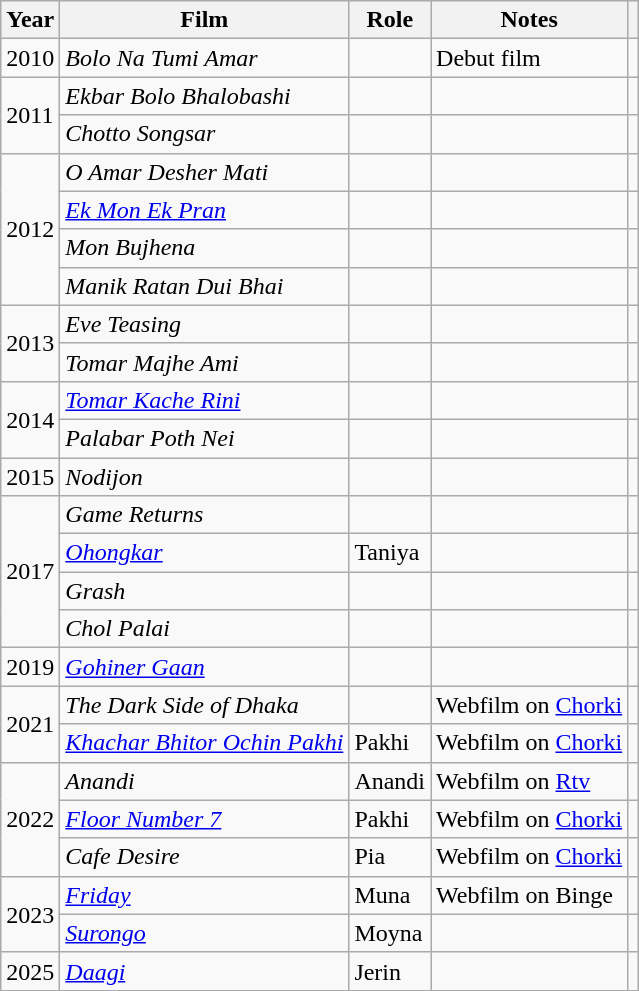<table class="wikitable sortable">
<tr>
<th>Year</th>
<th>Film</th>
<th>Role</th>
<th>Notes</th>
<th></th>
</tr>
<tr>
<td>2010</td>
<td><em>Bolo Na Tumi Amar</em></td>
<td></td>
<td>Debut film</td>
<td></td>
</tr>
<tr>
<td rowspan="2">2011</td>
<td><em>Ekbar Bolo Bhalobashi</em></td>
<td></td>
<td></td>
<td></td>
</tr>
<tr>
<td><em>Chotto Songsar</em></td>
<td></td>
<td></td>
<td></td>
</tr>
<tr>
<td rowspan="4">2012</td>
<td><em>O Amar Desher Mati</em></td>
<td></td>
<td></td>
<td></td>
</tr>
<tr>
<td><em><a href='#'>Ek Mon Ek Pran</a></em></td>
<td></td>
<td></td>
<td></td>
</tr>
<tr>
<td><em>Mon Bujhena</em></td>
<td></td>
<td></td>
<td></td>
</tr>
<tr>
<td><em>Manik Ratan Dui Bhai</em></td>
<td></td>
<td></td>
<td></td>
</tr>
<tr>
<td rowspan="2">2013</td>
<td><em>Eve Teasing</em></td>
<td></td>
<td></td>
<td></td>
</tr>
<tr>
<td><em>Tomar Majhe Ami</em></td>
<td></td>
<td></td>
<td></td>
</tr>
<tr>
<td rowspan="2">2014</td>
<td><em><a href='#'>Tomar Kache Rini</a></em></td>
<td></td>
<td></td>
<td></td>
</tr>
<tr>
<td><em>Palabar Poth Nei</em></td>
<td></td>
<td></td>
<td></td>
</tr>
<tr>
<td>2015</td>
<td><em>Nodijon</em></td>
<td></td>
<td></td>
<td></td>
</tr>
<tr>
<td rowspan="4">2017</td>
<td><em>Game Returns</em></td>
<td></td>
<td></td>
<td></td>
</tr>
<tr>
<td><em><a href='#'>Ohongkar</a></em></td>
<td>Taniya</td>
<td></td>
<td></td>
</tr>
<tr>
<td><em>Grash</em></td>
<td></td>
<td></td>
<td></td>
</tr>
<tr>
<td><em>Chol Palai</em></td>
<td></td>
<td></td>
<td></td>
</tr>
<tr>
<td>2019</td>
<td><em><a href='#'>Gohiner Gaan</a></em></td>
<td></td>
<td></td>
<td></td>
</tr>
<tr>
<td rowspan="2">2021</td>
<td><em>The Dark Side of Dhaka</em></td>
<td></td>
<td>Webfilm on <a href='#'>Chorki</a></td>
<td></td>
</tr>
<tr>
<td><em><a href='#'>Khachar Bhitor Ochin Pakhi</a></em></td>
<td>Pakhi</td>
<td>Webfilm on <a href='#'>Chorki</a></td>
<td></td>
</tr>
<tr>
<td rowspan="3">2022</td>
<td><em>Anandi</em></td>
<td>Anandi</td>
<td>Webfilm on <a href='#'>Rtv</a></td>
<td></td>
</tr>
<tr>
<td><em><a href='#'>Floor Number 7</a></em></td>
<td>Pakhi</td>
<td>Webfilm on <a href='#'>Chorki</a></td>
<td></td>
</tr>
<tr>
<td><em>Cafe Desire</em></td>
<td>Pia</td>
<td>Webfilm on <a href='#'>Chorki</a></td>
<td></td>
</tr>
<tr>
<td rowspan="2">2023</td>
<td><em><a href='#'>Friday</a></em></td>
<td>Muna</td>
<td>Webfilm on Binge</td>
<td></td>
</tr>
<tr>
<td><em><a href='#'>Surongo</a></em></td>
<td>Moyna</td>
<td></td>
<td></td>
</tr>
<tr>
<td>2025</td>
<td><em><a href='#'>Daagi</a></em></td>
<td>Jerin</td>
<td></td>
<td></td>
</tr>
</table>
